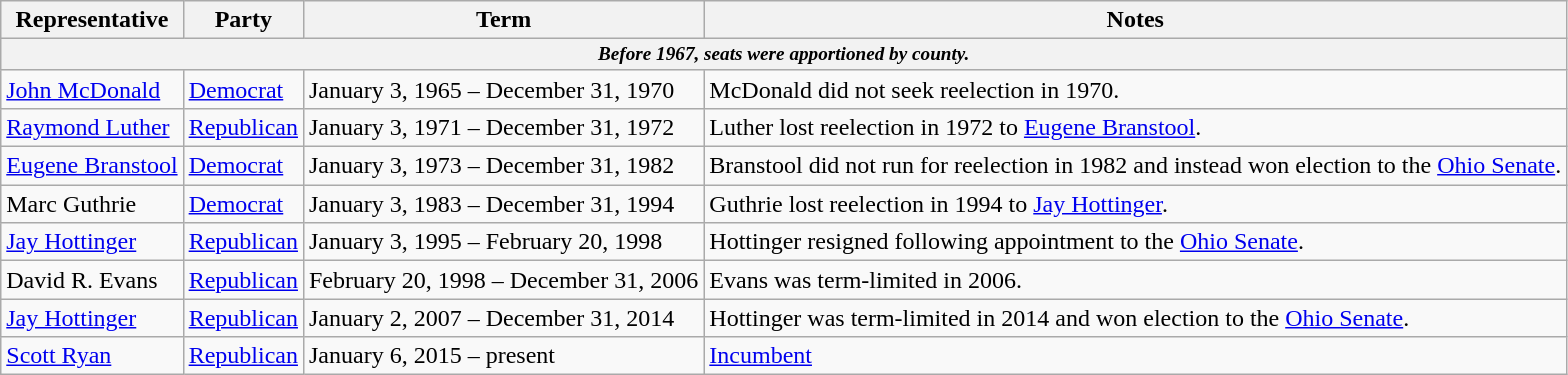<table class=wikitable>
<tr valign=bottom>
<th>Representative</th>
<th>Party</th>
<th>Term</th>
<th>Notes</th>
</tr>
<tr>
<th colspan=5 style="font-size: 80%;"><em>Before 1967, seats were apportioned by county.</em></th>
</tr>
<tr>
<td><a href='#'>John McDonald</a></td>
<td><a href='#'>Democrat</a></td>
<td>January 3, 1965 – December 31, 1970</td>
<td>McDonald did not seek reelection in 1970.</td>
</tr>
<tr>
<td><a href='#'>Raymond Luther</a></td>
<td><a href='#'>Republican</a></td>
<td>January 3, 1971 – December 31, 1972</td>
<td>Luther lost reelection in 1972 to <a href='#'>Eugene Branstool</a>.</td>
</tr>
<tr>
<td><a href='#'>Eugene Branstool</a></td>
<td><a href='#'>Democrat</a></td>
<td>January 3, 1973 – December 31, 1982</td>
<td>Branstool did not run for reelection in 1982 and instead won election to the <a href='#'>Ohio Senate</a>.</td>
</tr>
<tr>
<td>Marc Guthrie</td>
<td><a href='#'>Democrat</a></td>
<td>January 3, 1983 – December 31, 1994</td>
<td>Guthrie lost reelection in 1994 to <a href='#'>Jay Hottinger</a>.</td>
</tr>
<tr>
<td><a href='#'>Jay Hottinger</a></td>
<td><a href='#'>Republican</a></td>
<td>January 3, 1995 – February 20, 1998</td>
<td>Hottinger resigned following appointment to the <a href='#'>Ohio Senate</a>.</td>
</tr>
<tr>
<td>David R. Evans</td>
<td><a href='#'>Republican</a></td>
<td>February 20, 1998 – December 31, 2006</td>
<td>Evans was term-limited in 2006.</td>
</tr>
<tr>
<td><a href='#'>Jay Hottinger</a></td>
<td><a href='#'>Republican</a></td>
<td>January 2, 2007 – December 31, 2014</td>
<td>Hottinger was term-limited in 2014 and won election to the <a href='#'>Ohio Senate</a>.</td>
</tr>
<tr>
<td><a href='#'>Scott Ryan</a></td>
<td><a href='#'>Republican</a></td>
<td>January 6, 2015 – present</td>
<td><a href='#'>Incumbent</a></td>
</tr>
</table>
